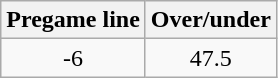<table class="wikitable" style="margin-left: auto; margin-right: auto; border: none; display: inline-table;">
<tr align="center">
<th style=>Pregame line</th>
<th style=>Over/under</th>
</tr>
<tr align="center">
<td>-6</td>
<td>47.5</td>
</tr>
</table>
